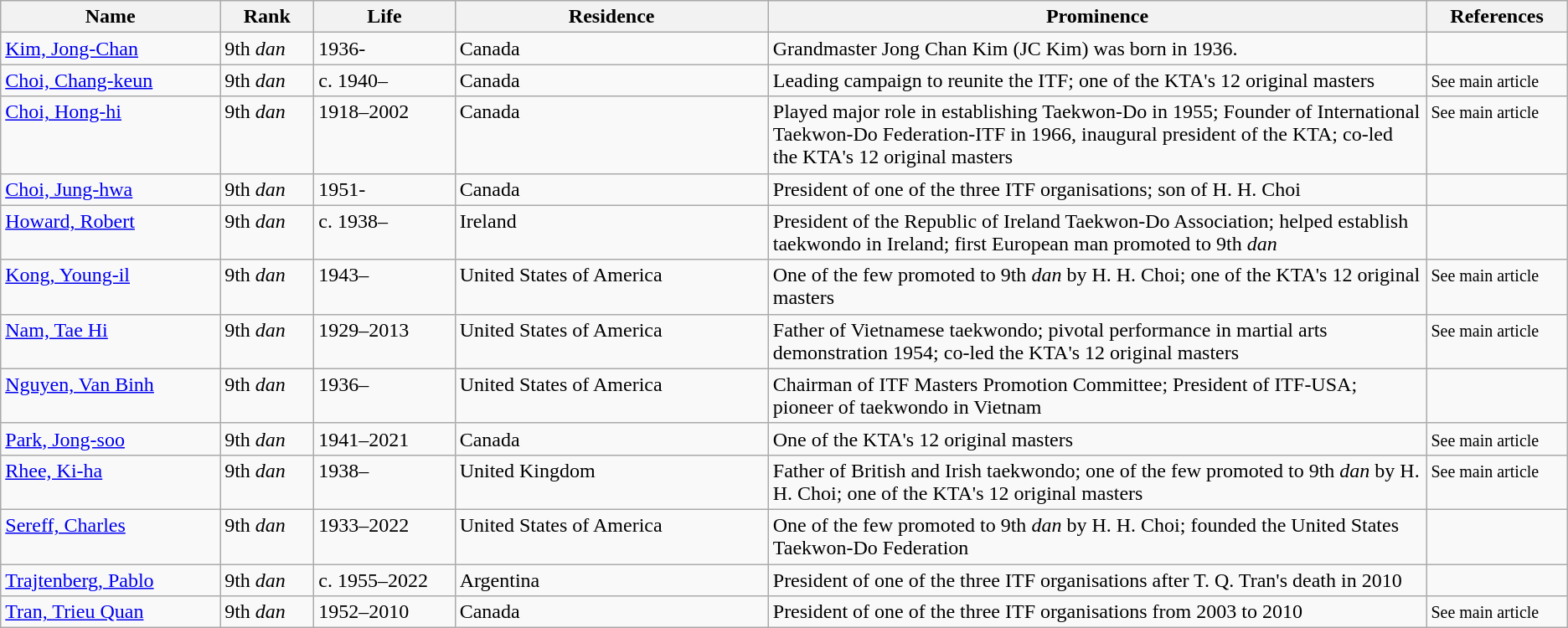<table class="wikitable">
<tr>
<th style="width:14%;">Name</th>
<th style="width:6%;">Rank</th>
<th style="width:9%;">Life</th>
<th style="width:20%;">Residence</th>
<th style="width:42%;">Prominence</th>
<th style="width:9%;">References</th>
</tr>
<tr valign="top">
<td><a href='#'>Kim, Jong-Chan</a></td>
<td>9th <em>dan</em></td>
<td>1936-</td>
<td>Canada</td>
<td>Grandmaster Jong Chan Kim (JC Kim) was born in 1936. </td>
<td></td>
</tr>
<tr valign="top">
<td><a href='#'>Choi, Chang-keun</a></td>
<td>9th <em>dan</em></td>
<td>c. 1940–</td>
<td>Canada</td>
<td>Leading campaign to reunite the ITF; one of the KTA's 12 original masters</td>
<td><small>See main article</small></td>
</tr>
<tr valign="top">
<td><a href='#'>Choi, Hong-hi</a></td>
<td>9th <em>dan</em></td>
<td>1918–2002</td>
<td>Canada</td>
<td>Played major role in establishing Taekwon-Do in 1955; Founder of International Taekwon-Do Federation-ITF in 1966, inaugural president of the KTA; co-led the KTA's 12 original masters</td>
<td><small>See main article</small></td>
</tr>
<tr valign="top">
<td><a href='#'>Choi, Jung-hwa</a></td>
<td>9th <em>dan</em></td>
<td>1951-</td>
<td>Canada</td>
<td>President of one of the three ITF organisations; son of H. H. Choi</td>
<td></td>
</tr>
<tr valign="top">
<td><a href='#'>Howard, Robert</a></td>
<td>9th <em>dan</em></td>
<td>c. 1938–</td>
<td>Ireland</td>
<td>President of the Republic of Ireland Taekwon-Do Association; helped establish taekwondo in Ireland; first European man promoted to 9th <em>dan</em></td>
<td></td>
</tr>
<tr valign="top">
<td><a href='#'>Kong, Young-il</a></td>
<td>9th <em>dan</em></td>
<td>1943–</td>
<td>United States of America</td>
<td>One of the few promoted to 9th <em>dan</em> by H. H. Choi; one of the KTA's 12 original masters</td>
<td><small>See main article</small></td>
</tr>
<tr valign="top">
<td><a href='#'>Nam, Tae Hi</a></td>
<td>9th <em>dan</em></td>
<td>1929–2013</td>
<td>United States of America</td>
<td>Father of Vietnamese taekwondo; pivotal performance in martial arts demonstration 1954; co-led the KTA's 12 original masters</td>
<td><small>See main article</small></td>
</tr>
<tr valign="top">
<td><a href='#'>Nguyen, Van Binh</a></td>
<td>9th <em>dan</em></td>
<td>1936–</td>
<td>United States of America</td>
<td>Chairman of ITF Masters Promotion Committee; President of ITF-USA; pioneer of taekwondo in Vietnam</td>
<td></td>
</tr>
<tr valign="top">
<td><a href='#'>Park, Jong-soo</a></td>
<td>9th <em>dan</em></td>
<td>1941–2021</td>
<td>Canada</td>
<td>One of the KTA's 12 original masters</td>
<td><small>See main article</small></td>
</tr>
<tr valign="top">
<td><a href='#'>Rhee, Ki-ha</a></td>
<td>9th <em>dan</em></td>
<td>1938–</td>
<td>United Kingdom</td>
<td>Father of British and Irish taekwondo; one of the few promoted to 9th <em>dan</em> by H. H. Choi; one of the KTA's 12 original masters</td>
<td><small>See main article</small><br></td>
</tr>
<tr valign="top">
<td><a href='#'>Sereff, Charles</a></td>
<td>9th <em>dan</em></td>
<td>1933–2022</td>
<td>United States of America</td>
<td>One of the few promoted to 9th <em>dan</em> by H. H. Choi; founded the United States Taekwon-Do Federation</td>
<td></td>
</tr>
<tr valign="top">
<td><a href='#'>Trajtenberg, Pablo</a></td>
<td>9th <em>dan</em></td>
<td>c. 1955–2022</td>
<td>Argentina</td>
<td>President of one of the three ITF organisations after T. Q. Tran's death in 2010</td>
<td></td>
</tr>
<tr valign="top">
<td><a href='#'>Tran, Trieu Quan</a></td>
<td>9th <em>dan</em></td>
<td>1952–2010</td>
<td>Canada</td>
<td>President of one of the three ITF organisations from 2003 to 2010</td>
<td><small>See main article</small></td>
</tr>
</table>
